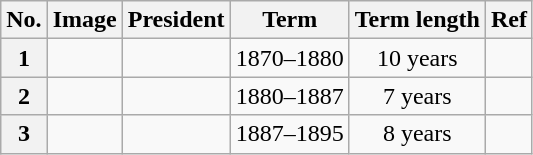<table class="wikitable sortable" style="text-align:center;" summary= "the first column is the number of the president (in chronological order). The second is an image of the president. The third is the name of the president. The fourth is the term the president served. The fifth is the reference(s) supporting the information.">
<tr>
<th scope="col">No.</th>
<th scope="col">Image</th>
<th scope="col">President</th>
<th scope="col">Term</th>
<th scope="col" data-sort-type="number">Term length</th>
<th scope="col" class="unsortable">Ref</th>
</tr>
<tr>
<th scope="row">1</th>
<td><br></td>
<td style="text-align:left;"></td>
<td>1870–1880</td>
<td>10 years</td>
<td></td>
</tr>
<tr>
<th scope="row">2</th>
<td></td>
<td style="text-align:left;"></td>
<td>1880–1887</td>
<td>7 years</td>
<td></td>
</tr>
<tr>
<th scope="row">3</th>
<td></td>
<td style="text-align:left;"></td>
<td>1887–1895</td>
<td>8 years</td>
<td></td>
</tr>
</table>
